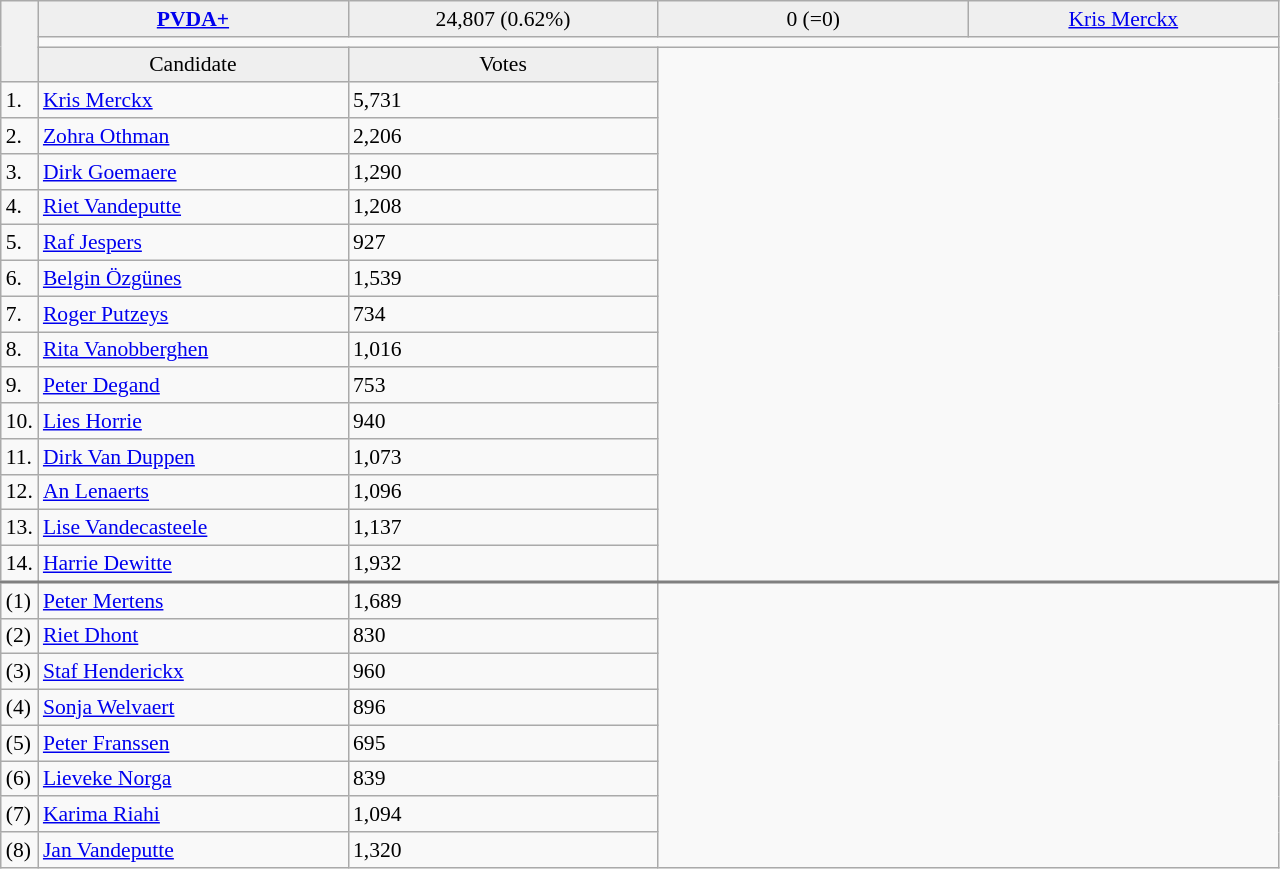<table class="wikitable collapsible collapsed" style=text-align:left;font-size:90%>
<tr>
<th rowspan=3></th>
<td bgcolor=efefef width=200 align=center><strong> <a href='#'>PVDA+</a></strong></td>
<td bgcolor=efefef width=200 align=center>24,807 (0.62%)</td>
<td bgcolor=efefef width=200 align=center>0 (=0)</td>
<td bgcolor=efefef width=200 align=center><a href='#'>Kris Merckx</a></td>
</tr>
<tr>
<td colspan=4 bgcolor=></td>
</tr>
<tr>
<td bgcolor=efefef align=center>Candidate</td>
<td bgcolor=efefef align=center>Votes</td>
</tr>
<tr>
<td>1.</td>
<td><a href='#'>Kris Merckx</a></td>
<td>5,731</td>
</tr>
<tr>
<td>2.</td>
<td><a href='#'>Zohra Othman</a></td>
<td>2,206</td>
</tr>
<tr>
<td>3.</td>
<td><a href='#'>Dirk Goemaere</a></td>
<td>1,290</td>
</tr>
<tr>
<td>4.</td>
<td><a href='#'>Riet Vandeputte</a></td>
<td>1,208</td>
</tr>
<tr>
<td>5.</td>
<td><a href='#'>Raf Jespers</a></td>
<td>927</td>
</tr>
<tr>
<td>6.</td>
<td><a href='#'>Belgin Özgünes</a></td>
<td>1,539</td>
</tr>
<tr>
<td>7.</td>
<td><a href='#'>Roger Putzeys</a></td>
<td>734</td>
</tr>
<tr>
<td>8.</td>
<td><a href='#'>Rita Vanobberghen</a></td>
<td>1,016</td>
</tr>
<tr>
<td>9.</td>
<td><a href='#'>Peter Degand</a></td>
<td>753</td>
</tr>
<tr>
<td>10.</td>
<td><a href='#'>Lies Horrie</a></td>
<td>940</td>
</tr>
<tr>
<td>11.</td>
<td><a href='#'>Dirk Van Duppen</a></td>
<td>1,073</td>
</tr>
<tr>
<td>12.</td>
<td><a href='#'>An Lenaerts</a></td>
<td>1,096</td>
</tr>
<tr>
<td>13.</td>
<td><a href='#'>Lise Vandecasteele</a></td>
<td>1,137</td>
</tr>
<tr>
<td>14.</td>
<td><a href='#'>Harrie Dewitte</a></td>
<td>1,932</td>
</tr>
<tr style="border-top:2px solid gray;">
<td>(1)</td>
<td><a href='#'>Peter Mertens</a></td>
<td>1,689</td>
</tr>
<tr>
<td>(2)</td>
<td><a href='#'>Riet Dhont</a></td>
<td>830</td>
</tr>
<tr>
<td>(3)</td>
<td><a href='#'>Staf Henderickx</a></td>
<td>960</td>
</tr>
<tr>
<td>(4)</td>
<td><a href='#'>Sonja Welvaert</a></td>
<td>896</td>
</tr>
<tr>
<td>(5)</td>
<td><a href='#'>Peter Franssen</a></td>
<td>695</td>
</tr>
<tr>
<td>(6)</td>
<td><a href='#'>Lieveke Norga</a></td>
<td>839</td>
</tr>
<tr>
<td>(7)</td>
<td><a href='#'>Karima Riahi</a></td>
<td>1,094</td>
</tr>
<tr>
<td>(8)</td>
<td><a href='#'>Jan Vandeputte</a></td>
<td>1,320</td>
</tr>
</table>
